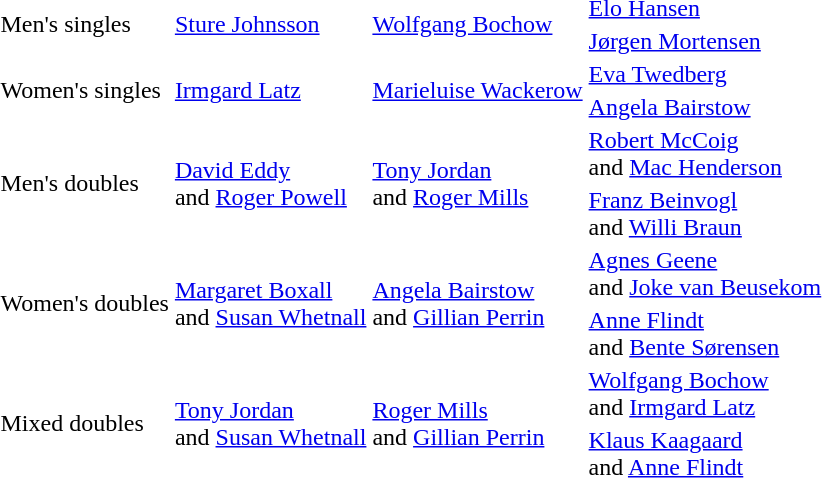<table>
<tr>
<td rowspan=2>Men's singles</td>
<td rowspan=2> <a href='#'>Sture Johnsson</a></td>
<td rowspan=2> <a href='#'>Wolfgang Bochow</a></td>
<td> <a href='#'>Elo Hansen</a></td>
</tr>
<tr>
<td> <a href='#'>Jørgen Mortensen</a></td>
</tr>
<tr>
<td rowspan=2>Women's singles</td>
<td rowspan=2> <a href='#'>Irmgard Latz</a></td>
<td rowspan=2> <a href='#'>Marieluise Wackerow</a></td>
<td> <a href='#'>Eva Twedberg</a></td>
</tr>
<tr>
<td> <a href='#'>Angela Bairstow</a></td>
</tr>
<tr>
<td rowspan=2>Men's doubles</td>
<td rowspan=2> <a href='#'>David Eddy</a><br>and <a href='#'>Roger Powell</a></td>
<td rowspan=2> <a href='#'>Tony Jordan</a><br>and <a href='#'>Roger Mills</a></td>
<td> <a href='#'>Robert McCoig</a><br>and <a href='#'>Mac Henderson</a></td>
</tr>
<tr>
<td> <a href='#'>Franz Beinvogl</a><br>and <a href='#'>Willi Braun</a></td>
</tr>
<tr>
<td rowspan=2>Women's doubles</td>
<td rowspan=2> <a href='#'>Margaret Boxall</a><br>and <a href='#'>Susan Whetnall</a></td>
<td rowspan=2> <a href='#'>Angela Bairstow</a><br>and <a href='#'>Gillian Perrin</a></td>
<td> <a href='#'>Agnes Geene</a><br>and <a href='#'>Joke van Beusekom</a></td>
</tr>
<tr>
<td> <a href='#'>Anne Flindt</a><br>and <a href='#'>Bente Sørensen</a></td>
</tr>
<tr>
<td rowspan=2>Mixed doubles</td>
<td rowspan=2> <a href='#'>Tony Jordan</a><br>and <a href='#'>Susan Whetnall</a></td>
<td rowspan=2> <a href='#'>Roger Mills</a><br>and <a href='#'>Gillian Perrin</a></td>
<td> <a href='#'>Wolfgang Bochow</a><br>and <a href='#'>Irmgard Latz</a></td>
</tr>
<tr>
<td> <a href='#'>Klaus Kaagaard</a><br>and <a href='#'>Anne Flindt</a></td>
</tr>
</table>
